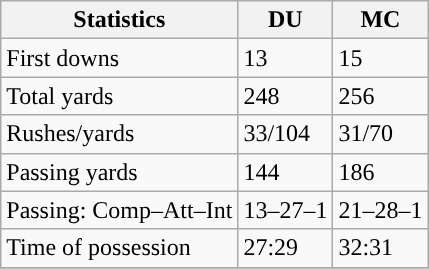<table class="wikitable" style="float: left;">
<tr>
<th>Statistics</th>
<th>DU</th>
<th>MC</th>
</tr>
<tr>
<td>First downs</td>
<td>13</td>
<td>15</td>
</tr>
<tr>
<td>Total yards</td>
<td>248</td>
<td>256</td>
</tr>
<tr>
<td>Rushes/yards</td>
<td>33/104</td>
<td>31/70</td>
</tr>
<tr>
<td>Passing yards</td>
<td>144</td>
<td>186</td>
</tr>
<tr>
<td>Passing: Comp–Att–Int</td>
<td>13–27–1</td>
<td>21–28–1</td>
</tr>
<tr>
<td>Time of possession</td>
<td>27:29</td>
<td>32:31</td>
</tr>
<tr>
</tr>
</table>
